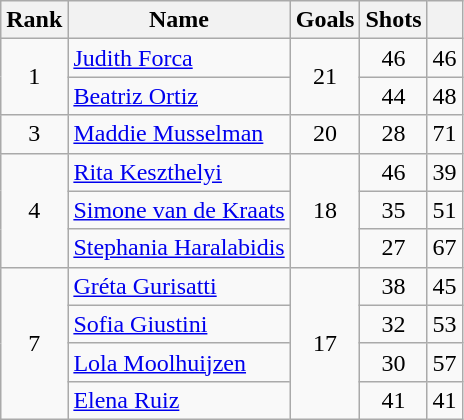<table class="wikitable sortable" style="text-align: center;">
<tr>
<th>Rank</th>
<th>Name</th>
<th>Goals</th>
<th>Shots</th>
<th></th>
</tr>
<tr>
<td rowspan=2>1</td>
<td align="left"> <a href='#'>Judith Forca</a></td>
<td rowspan=2>21</td>
<td>46</td>
<td>46</td>
</tr>
<tr>
<td align="left"> <a href='#'>Beatriz Ortiz</a></td>
<td>44</td>
<td>48</td>
</tr>
<tr>
<td>3</td>
<td align="left"> <a href='#'>Maddie Musselman</a></td>
<td>20</td>
<td>28</td>
<td>71</td>
</tr>
<tr>
<td rowspan=3>4</td>
<td align="left"> <a href='#'>Rita Keszthelyi</a></td>
<td rowspan=3>18</td>
<td>46</td>
<td>39</td>
</tr>
<tr>
<td align="left"> <a href='#'>Simone van de Kraats</a></td>
<td>35</td>
<td>51</td>
</tr>
<tr>
<td align="left"> <a href='#'>Stephania Haralabidis</a></td>
<td>27</td>
<td>67</td>
</tr>
<tr>
<td rowspan=4>7</td>
<td align="left"> <a href='#'>Gréta Gurisatti</a></td>
<td rowspan=4>17</td>
<td>38</td>
<td>45</td>
</tr>
<tr>
<td align="left"> <a href='#'>Sofia Giustini</a></td>
<td>32</td>
<td>53</td>
</tr>
<tr>
<td align="left"> <a href='#'>Lola Moolhuijzen</a></td>
<td>30</td>
<td>57</td>
</tr>
<tr>
<td align="left"> <a href='#'>Elena Ruiz</a></td>
<td>41</td>
<td>41</td>
</tr>
</table>
